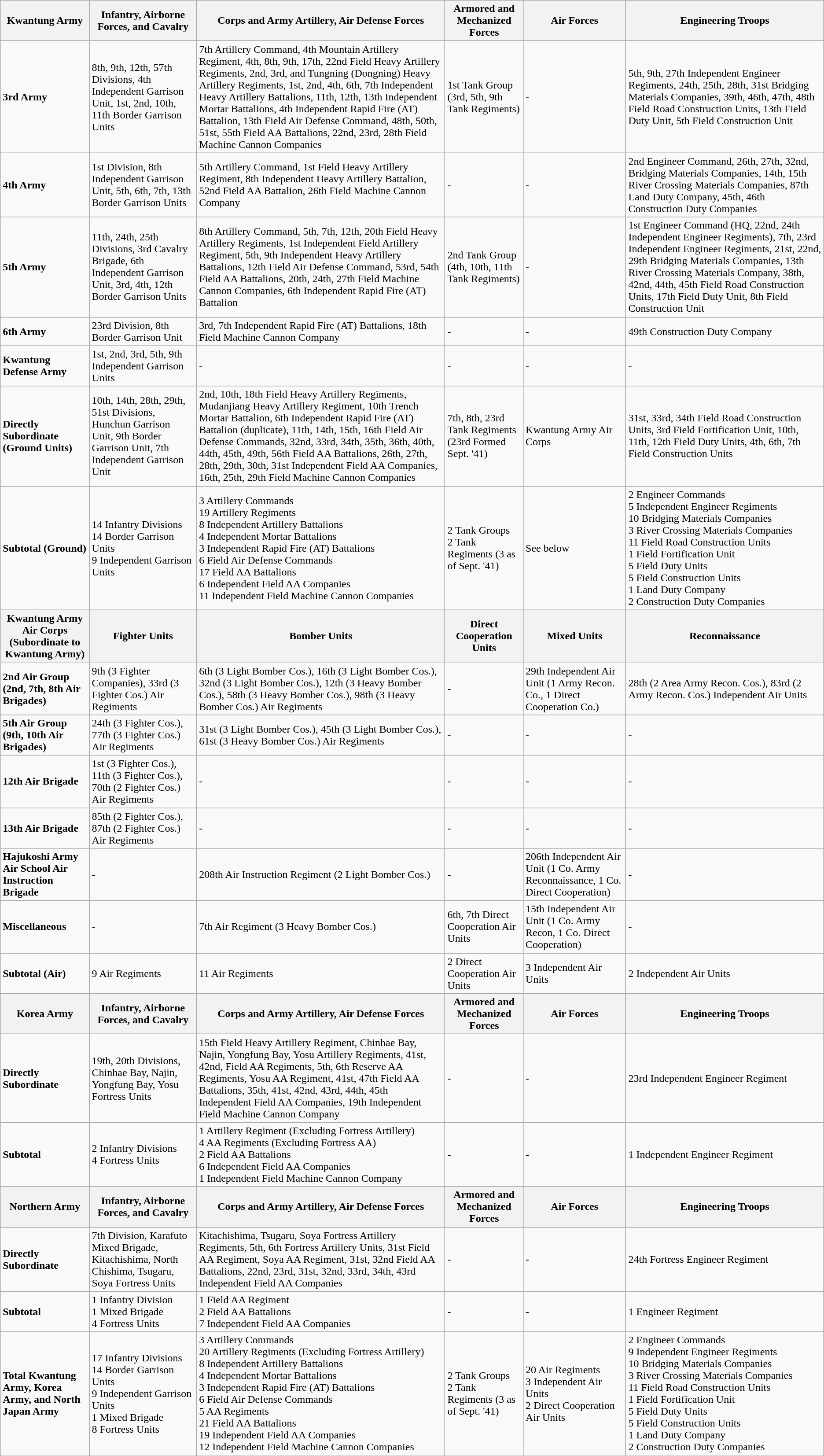<table class="wikitable mw-collapsible">
<tr>
<th>Kwantung Army</th>
<th>Infantry, Airborne Forces, and Cavalry</th>
<th>Corps and Army Artillery, Air Defense Forces</th>
<th>Armored and Mechanized Forces</th>
<th>Air Forces</th>
<th>Engineering Troops</th>
</tr>
<tr>
<td><strong>3rd Army</strong></td>
<td>8th, 9th, 12th, 57th Divisions, 4th Independent Garrison Unit, 1st, 2nd, 10th, 11th Border Garrison Units</td>
<td>7th Artillery Command, 4th Mountain Artillery Regiment, 4th, 8th, 9th, 17th, 22nd Field Heavy Artillery Regiments, 2nd, 3rd, and Tungning (Dongning) Heavy Artillery Regiments, 1st, 2nd, 4th, 6th, 7th Independent Heavy Artillery Battalions, 11th, 12th, 13th Independent Mortar Battalions, 4th Independent Rapid Fire (AT) Battalion, 13th Field Air Defense Command, 48th, 50th, 51st, 55th Field AA Battalions, 22nd, 23rd, 28th Field Machine Cannon Companies</td>
<td>1st Tank Group (3rd, 5th, 9th Tank Regiments)</td>
<td>-</td>
<td>5th, 9th, 27th Independent Engineer Regiments, 24th, 25th, 28th, 31st Bridging Materials Companies, 39th, 46th, 47th, 48th Field Road Construction Units, 13th Field Duty Unit, 5th Field Construction Unit</td>
</tr>
<tr>
<td><strong>4th Army</strong></td>
<td>1st Division, 8th Independent Garrison Unit, 5th, 6th, 7th, 13th Border Garrison Units</td>
<td>5th Artillery Command, 1st Field Heavy Artillery Regiment, 8th Independent Heavy Artillery Battalion, 52nd Field AA Battalion, 26th Field Machine Cannon Company</td>
<td>-</td>
<td>-</td>
<td>2nd Engineer Command, 26th, 27th, 32nd, Bridging Materials Companies, 14th, 15th River Crossing Materials Companies, 87th Land Duty Company, 45th, 46th Construction Duty Companies</td>
</tr>
<tr>
<td><strong>5th Army</strong></td>
<td>11th, 24th, 25th Divisions, 3rd Cavalry Brigade, 6th Independent Garrison Unit, 3rd, 4th, 12th Border Garrison Units</td>
<td>8th Artillery Command, 5th, 7th, 12th, 20th Field Heavy Artillery Regiments, 1st Independent Field Artillery Regiment, 5th, 9th Independent Heavy Artillery Battalions, 12th Field Air Defense Command, 53rd, 54th Field AA Battalions, 20th, 24th, 27th Field Machine Cannon Companies, 6th Independent Rapid Fire (AT) Battalion</td>
<td>2nd Tank Group (4th, 10th, 11th Tank Regiments)</td>
<td>-</td>
<td>1st Engineer Command (HQ, 22nd, 24th Independent Engineer Regiments), 7th, 23rd Independent Engineer Regiments, 21st, 22nd, 29th Bridging Materials Companies, 13th River Crossing Materials Company, 38th, 42nd, 44th, 45th Field Road Construction Units, 17th Field Duty Unit, 8th Field Construction Unit</td>
</tr>
<tr>
<td><strong>6th Army</strong></td>
<td>23rd Division, 8th Border Garrison Unit</td>
<td>3rd, 7th Independent Rapid Fire (AT) Battalions, 18th Field Machine Cannon Company</td>
<td>-</td>
<td>-</td>
<td>49th Construction Duty Company</td>
</tr>
<tr>
<td><strong>Kwantung Defense Army</strong></td>
<td>1st, 2nd, 3rd, 5th, 9th Independent Garrison Units</td>
<td>-</td>
<td>-</td>
<td>-</td>
<td>-</td>
</tr>
<tr>
<td><strong>Directly Subordinate (Ground Units)</strong></td>
<td>10th, 14th, 28th, 29th, 51st Divisions, Hunchun Garrison Unit, 9th Border Garrison Unit, 7th Independent Garrison Unit</td>
<td>2nd, 10th, 18th Field Heavy Artillery Regiments, Mudanjiang Heavy Artillery Regiment, 10th Trench Mortar Battalion, 6th Independent Rapid Fire (AT) Battalion (duplicate), 11th, 14th, 15th, 16th Field Air Defense Commands, 32nd, 33rd, 34th, 35th, 36th, 40th, 44th, 45th, 49th, 56th Field AA Battalions, 26th, 27th, 28th, 29th, 30th, 31st Independent Field AA Companies, 16th, 25th, 29th Field Machine Cannon Companies</td>
<td>7th, 8th, 23rd Tank Regiments (23rd Formed Sept. '41)</td>
<td>Kwantung Army Air Corps</td>
<td>31st, 33rd, 34th Field Road Construction Units, 3rd Field Fortification Unit, 10th, 11th, 12th Field Duty Units, 4th, 6th, 7th Field Construction Units</td>
</tr>
<tr>
<td><strong>Subtotal (Ground)</strong></td>
<td>14 Infantry Divisions<br>14 Border Garrison Units<br>9 Independent Garrison Units</td>
<td>3 Artillery Commands<br>19 Artillery Regiments<br>8 Independent Artillery Battalions<br>4 Independent Mortar Battalions<br>3 Independent Rapid Fire (AT) Battalions<br>6 Field Air Defense Commands<br>17 Field AA Battalions<br>6 Independent Field AA Companies<br>11 Independent Field Machine Cannon Companies</td>
<td>2 Tank Groups<br>2 Tank Regiments (3 as of Sept. '41)</td>
<td>See below</td>
<td>2 Engineer Commands<br>5 Independent Engineer Regiments<br>10 Bridging Materials Companies<br>3 River Crossing Materials Companies<br>11 Field Road Construction Units<br>1 Field Fortification Unit<br>5 Field Duty Units<br>5 Field Construction Units<br>1 Land Duty Company<br>2 Construction Duty Companies</td>
</tr>
<tr>
<th>Kwantung Army Air Corps (Subordinate to Kwantung Army)</th>
<th>Fighter Units</th>
<th>Bomber Units</th>
<th>Direct Cooperation Units</th>
<th>Mixed Units</th>
<th>Reconnaissance</th>
</tr>
<tr>
<td><strong>2nd Air Group (2nd, 7th, 8th Air Brigades)</strong></td>
<td>9th (3 Fighter Companies), 33rd (3 Fighter Cos.) Air Regiments</td>
<td>6th (3 Light Bomber Cos.), 16th (3 Light Bomber Cos.), 32nd (3 Light Bomber Cos.), 12th (3 Heavy Bomber Cos.), 58th (3 Heavy Bomber Cos.), 98th (3 Heavy Bomber Cos.) Air Regiments</td>
<td>-</td>
<td>29th Independent Air Unit (1 Army Recon. Co., 1 Direct Cooperation Co.)</td>
<td>28th (2 Area Army Recon. Cos.), 83rd (2 Army Recon. Cos.) Independent Air Units</td>
</tr>
<tr>
<td><strong>5th Air Group (9th, 10th Air Brigades)</strong></td>
<td>24th (3 Fighter Cos.), 77th (3 Fighter Cos.) Air Regiments</td>
<td>31st (3 Light Bomber Cos.), 45th (3 Light Bomber Cos.), 61st (3 Heavy Bomber Cos.) Air Regiments</td>
<td>-</td>
<td>-</td>
<td>-</td>
</tr>
<tr>
<td><strong>12th Air Brigade</strong></td>
<td>1st (3 Fighter Cos.), 11th (3 Fighter Cos.), 70th (2 Fighter Cos.) Air Regiments</td>
<td>-</td>
<td>-</td>
<td>-</td>
<td>-</td>
</tr>
<tr>
<td><strong>13th Air Brigade</strong></td>
<td>85th (2 Fighter Cos.), 87th (2 Fighter Cos.) Air Regiments</td>
<td>-</td>
<td>-</td>
<td>-</td>
<td>-</td>
</tr>
<tr>
<td><strong>Hajukoshi Army Air School Air Instruction Brigade</strong></td>
<td>-</td>
<td>208th Air Instruction Regiment (2 Light Bomber Cos.)</td>
<td>-</td>
<td>206th Independent Air Unit (1 Co. Army Reconnaissance, 1 Co. Direct Cooperation)</td>
<td>-</td>
</tr>
<tr>
<td><strong>Miscellaneous</strong></td>
<td>-</td>
<td>7th Air Regiment (3 Heavy Bomber Cos.)</td>
<td>6th, 7th Direct Cooperation Air Units</td>
<td>15th Independent Air Unit (1 Co. Army Recon, 1 Co. Direct Cooperation)</td>
<td>-</td>
</tr>
<tr>
<td><strong>Subtotal (Air)</strong></td>
<td>9 Air Regiments</td>
<td>11 Air Regiments</td>
<td>2 Direct Cooperation Air Units</td>
<td>3 Independent Air Units</td>
<td>2 Independent Air Units</td>
</tr>
<tr>
<th>Korea Army</th>
<th>Infantry, Airborne Forces, and Cavalry</th>
<th>Corps and Army Artillery, Air Defense Forces</th>
<th>Armored and Mechanized Forces</th>
<th>Air Forces</th>
<th>Engineering Troops</th>
</tr>
<tr>
<td><strong>Directly Subordinate</strong></td>
<td>19th, 20th Divisions, Chinhae Bay, Najin, Yongfung Bay, Yosu Fortress Units</td>
<td>15th Field Heavy Artillery Regiment, Chinhae Bay, Najin, Yongfung Bay, Yosu Artillery Regiments, 41st, 42nd, Field AA Regiments, 5th, 6th Reserve AA Regiments, Yosu AA Regiment, 41st, 47th Field AA Battalions, 35th, 41st, 42nd, 43rd, 44th, 45th Independent Field AA Companies, 19th Independent Field Machine Cannon Company</td>
<td>-</td>
<td>-</td>
<td>23rd Independent Engineer Regiment</td>
</tr>
<tr>
<td><strong>Subtotal</strong></td>
<td>2 Infantry Divisions<br>4 Fortress Units</td>
<td>1 Artillery Regiment (Excluding Fortress Artillery)<br>4 AA Regiments (Excluding Fortress AA)<br>2 Field AA Battalions<br>6 Independent Field AA Companies<br>1 Independent Field Machine Cannon Company</td>
<td>-</td>
<td>-</td>
<td>1 Independent Engineer Regiment</td>
</tr>
<tr>
<th>Northern Army</th>
<th>Infantry, Airborne Forces, and Cavalry</th>
<th>Corps and Army Artillery, Air Defense Forces</th>
<th>Armored and Mechanized Forces</th>
<th>Air Forces</th>
<th>Engineering Troops</th>
</tr>
<tr>
<td><strong>Directly Subordinate</strong></td>
<td>7th Division, Karafuto Mixed Brigade, Kitachishima, North Chishima, Tsugaru, Soya Fortress Units</td>
<td>Kitachishima, Tsugaru, Soya Fortress Artillery Regiments, 5th, 6th Fortress Artillery Units, 31st Field AA Regiment, Soya AA Regiment, 31st, 32nd Field AA Battalions, 22nd, 23rd, 31st, 32nd, 33rd, 34th, 43rd Independent Field AA Companies</td>
<td>-</td>
<td>-</td>
<td>24th Fortress Engineer Regiment</td>
</tr>
<tr>
<td><strong>Subtotal</strong></td>
<td>1 Infantry Division<br>1 Mixed Brigade<br>4 Fortress Units</td>
<td>1 Field AA Regiment<br>2 Field AA Battalions<br>7 Independent Field AA Companies</td>
<td>-</td>
<td>-</td>
<td>1 Engineer Regiment</td>
</tr>
<tr>
<td><strong>Total Kwantung Army, Korea Army, and North Japan Army</strong></td>
<td>17 Infantry Divisions<br>14 Border Garrison Units<br>9 Independent Garrison Units<br>1 Mixed Brigade<br>8 Fortress Units</td>
<td>3 Artillery Commands<br>20 Artillery Regiments (Excluding Fortress Artillery)<br>8 Independent Artillery Battalions<br>4 Independent Mortar Battalions<br>3 Independent Rapid Fire (AT) Battalions<br>6 Field Air Defense Commands<br>5 AA Regiments<br>21 Field AA Battalions<br>19 Independent Field AA Companies<br>12 Independent Field Machine Cannon Companies</td>
<td>2 Tank Groups<br>2 Tank Regiments (3 as of Sept. '41)</td>
<td>20 Air Regiments<br>3 Independent Air Units<br>2 Direct Cooperation Air Units</td>
<td>2 Engineer Commands<br>9 Independent Engineer Regiments<br>10 Bridging Materials Companies<br>3 River Crossing Materials Companies<br>11 Field Road Construction Units<br>1 Field Fortification Unit<br>5 Field Duty Units<br>5 Field Construction Units<br>1 Land Duty Company<br>2 Construction Duty Companies</td>
</tr>
</table>
